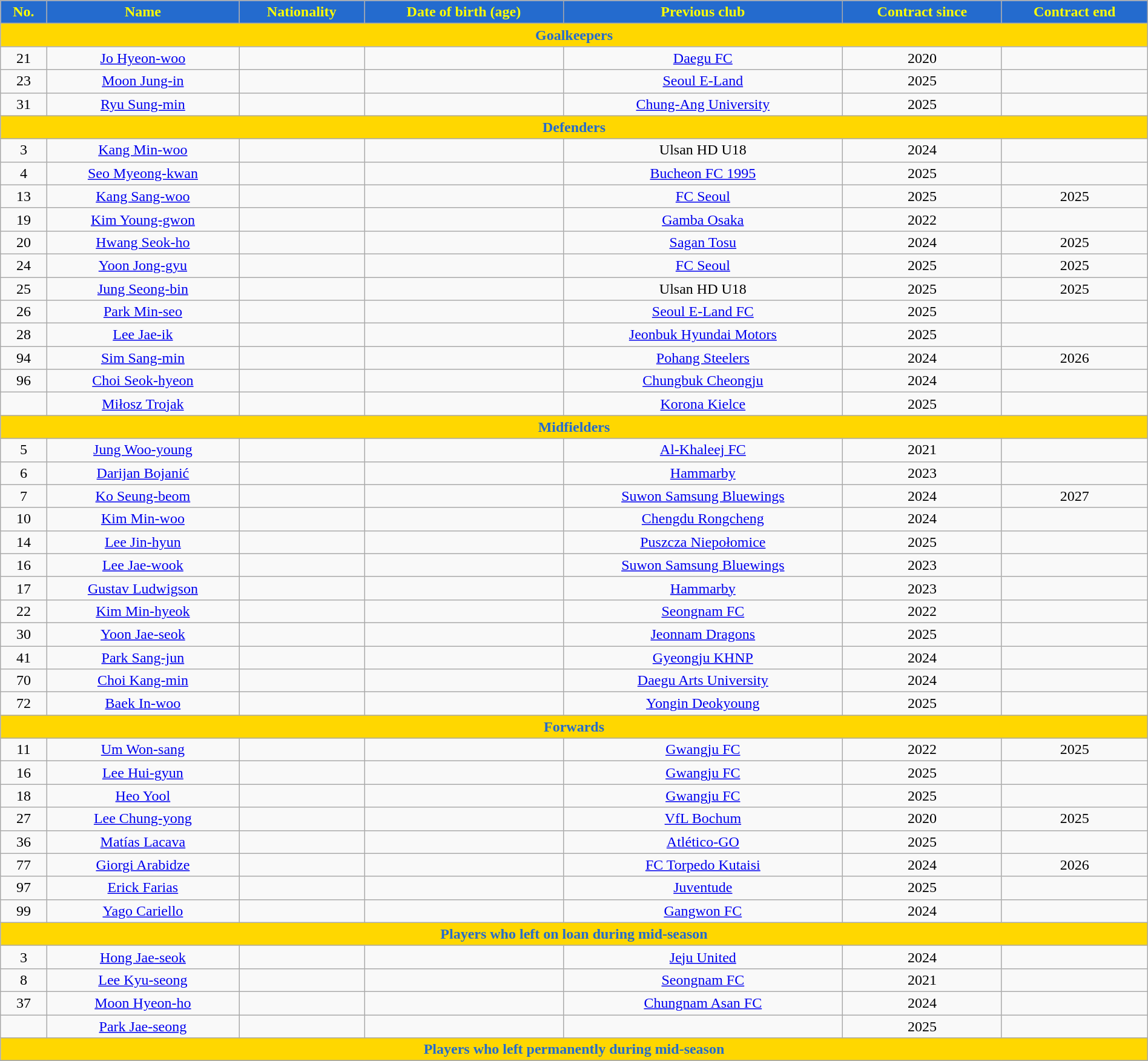<table class="wikitable" style="text-align:center; font-size:100%; width:100%;">
<tr>
<th style="background:#246BCE; color:yellow; text-align:center;">No.</th>
<th style="background:#246BCE; color:yellow; text-align:center;">Name</th>
<th style="background:#246BCE; color:yellow; text-align:center;">Nationality</th>
<th style="background:#246BCE; color:yellow; text-align:center;">Date of birth (age)</th>
<th style="background:#246BCE; color:yellow; text-align:center;">Previous club</th>
<th style="background:#246BCE; color:yellow; text-align:center;">Contract since</th>
<th style="background:#246BCE; color:yellow; text-align:center;">Contract end</th>
</tr>
<tr>
<th colspan="8" style="background:gold; color:#246BCE; text-align:center;">Goalkeepers</th>
</tr>
<tr>
<td>21</td>
<td><a href='#'>Jo Hyeon-woo</a></td>
<td></td>
<td></td>
<td> <a href='#'>Daegu FC</a></td>
<td>2020</td>
<td></td>
</tr>
<tr>
<td>23</td>
<td><a href='#'>Moon Jung-in</a></td>
<td></td>
<td></td>
<td> <a href='#'>Seoul E-Land</a></td>
<td>2025</td>
<td></td>
</tr>
<tr>
<td>31</td>
<td><a href='#'>Ryu Sung-min</a></td>
<td></td>
<td></td>
<td> <a href='#'>Chung-Ang University</a></td>
<td>2025</td>
<td></td>
</tr>
<tr>
<th colspan="8" style="background:gold; color:#246BCE; text-align:center;">Defenders</th>
</tr>
<tr>
<td>3</td>
<td><a href='#'>Kang Min-woo</a></td>
<td></td>
<td></td>
<td> Ulsan HD U18</td>
<td>2024</td>
<td></td>
</tr>
<tr>
<td>4</td>
<td><a href='#'>Seo Myeong-kwan</a></td>
<td></td>
<td></td>
<td> <a href='#'>Bucheon FC 1995</a></td>
<td>2025</td>
<td></td>
</tr>
<tr>
<td>13</td>
<td><a href='#'>Kang Sang-woo</a></td>
<td></td>
<td></td>
<td> <a href='#'>FC Seoul</a></td>
<td>2025</td>
<td>2025</td>
</tr>
<tr>
<td>19</td>
<td><a href='#'>Kim Young-gwon</a></td>
<td></td>
<td></td>
<td> <a href='#'>Gamba Osaka</a></td>
<td>2022</td>
<td></td>
</tr>
<tr>
<td>20</td>
<td><a href='#'>Hwang Seok-ho</a></td>
<td></td>
<td></td>
<td> <a href='#'>Sagan Tosu</a></td>
<td>2024</td>
<td>2025</td>
</tr>
<tr>
<td>24</td>
<td><a href='#'>Yoon Jong-gyu</a></td>
<td></td>
<td></td>
<td> <a href='#'>FC Seoul</a></td>
<td>2025</td>
<td>2025</td>
</tr>
<tr>
<td>25</td>
<td><a href='#'>Jung Seong-bin</a></td>
<td></td>
<td></td>
<td> Ulsan HD U18</td>
<td>2025</td>
<td>2025</td>
</tr>
<tr>
<td>26</td>
<td><a href='#'>Park Min-seo</a></td>
<td></td>
<td></td>
<td> <a href='#'>Seoul E-Land FC</a></td>
<td>2025</td>
<td></td>
</tr>
<tr>
<td>28</td>
<td><a href='#'>Lee Jae-ik</a></td>
<td></td>
<td></td>
<td> <a href='#'>Jeonbuk Hyundai Motors</a></td>
<td>2025</td>
<td></td>
</tr>
<tr>
<td>94</td>
<td><a href='#'>Sim Sang-min</a></td>
<td></td>
<td></td>
<td> <a href='#'>Pohang Steelers</a></td>
<td>2024</td>
<td>2026</td>
</tr>
<tr>
<td>96</td>
<td><a href='#'>Choi Seok-hyeon</a></td>
<td></td>
<td></td>
<td> <a href='#'>Chungbuk Cheongju</a></td>
<td>2024</td>
<td></td>
</tr>
<tr>
<td></td>
<td><a href='#'>Miłosz Trojak</a></td>
<td></td>
<td></td>
<td> <a href='#'>Korona Kielce</a></td>
<td>2025</td>
<td></td>
</tr>
<tr>
<th colspan="8" style="background:gold; color:#246BCE; text-align:center;">Midfielders</th>
</tr>
<tr>
<td>5</td>
<td><a href='#'>Jung Woo-young</a></td>
<td></td>
<td></td>
<td> <a href='#'>Al-Khaleej FC</a></td>
<td>2021</td>
<td></td>
</tr>
<tr>
<td>6</td>
<td><a href='#'>Darijan Bojanić</a></td>
<td></td>
<td></td>
<td> <a href='#'>Hammarby</a></td>
<td>2023</td>
<td></td>
</tr>
<tr>
<td>7</td>
<td><a href='#'>Ko Seung-beom</a></td>
<td></td>
<td></td>
<td> <a href='#'>Suwon Samsung Bluewings</a></td>
<td>2024</td>
<td>2027</td>
</tr>
<tr>
<td>10</td>
<td><a href='#'>Kim Min-woo</a></td>
<td></td>
<td></td>
<td> <a href='#'>Chengdu Rongcheng</a></td>
<td>2024</td>
<td></td>
</tr>
<tr>
<td>14</td>
<td><a href='#'>Lee Jin-hyun</a></td>
<td></td>
<td></td>
<td> <a href='#'>Puszcza Niepołomice</a></td>
<td>2025</td>
<td></td>
</tr>
<tr>
<td>16</td>
<td><a href='#'>Lee Jae-wook</a></td>
<td></td>
<td></td>
<td> <a href='#'>Suwon Samsung Bluewings</a></td>
<td>2023</td>
<td></td>
</tr>
<tr>
<td>17</td>
<td><a href='#'>Gustav Ludwigson</a></td>
<td></td>
<td></td>
<td> <a href='#'>Hammarby</a></td>
<td>2023</td>
<td></td>
</tr>
<tr>
<td>22</td>
<td><a href='#'>Kim Min-hyeok</a></td>
<td></td>
<td></td>
<td> <a href='#'>Seongnam FC</a></td>
<td>2022</td>
<td></td>
</tr>
<tr>
<td>30</td>
<td><a href='#'>Yoon Jae-seok</a></td>
<td></td>
<td></td>
<td> <a href='#'>Jeonnam Dragons</a></td>
<td>2025</td>
<td></td>
</tr>
<tr>
<td>41</td>
<td><a href='#'>Park Sang-jun</a></td>
<td></td>
<td></td>
<td> <a href='#'>Gyeongju KHNP</a></td>
<td>2024</td>
<td></td>
</tr>
<tr>
<td>70</td>
<td><a href='#'>Choi Kang-min</a></td>
<td></td>
<td></td>
<td> <a href='#'>Daegu Arts University</a></td>
<td>2024</td>
<td></td>
</tr>
<tr>
<td>72</td>
<td><a href='#'>Baek In-woo</a></td>
<td></td>
<td></td>
<td> <a href='#'>Yongin Deokyoung</a></td>
<td>2025</td>
<td></td>
</tr>
<tr>
<th colspan="8" style="background:gold; color:#246BCE; text-align:center;">Forwards</th>
</tr>
<tr>
<td>11</td>
<td><a href='#'>Um Won-sang</a></td>
<td></td>
<td></td>
<td> <a href='#'>Gwangju FC</a></td>
<td>2022</td>
<td>2025</td>
</tr>
<tr>
<td>16</td>
<td><a href='#'>Lee Hui-gyun</a></td>
<td></td>
<td></td>
<td> <a href='#'>Gwangju FC</a></td>
<td>2025</td>
<td></td>
</tr>
<tr>
<td>18</td>
<td><a href='#'>Heo Yool</a></td>
<td></td>
<td></td>
<td> <a href='#'>Gwangju FC</a></td>
<td>2025</td>
<td></td>
</tr>
<tr>
<td>27</td>
<td><a href='#'>Lee Chung-yong</a></td>
<td></td>
<td></td>
<td> <a href='#'>VfL Bochum</a></td>
<td>2020</td>
<td>2025</td>
</tr>
<tr>
<td>36</td>
<td><a href='#'>Matías Lacava</a></td>
<td></td>
<td></td>
<td> <a href='#'>Atlético-GO</a></td>
<td>2025</td>
<td></td>
</tr>
<tr>
<td>77</td>
<td><a href='#'>Giorgi Arabidze</a></td>
<td></td>
<td></td>
<td> <a href='#'>FC Torpedo Kutaisi</a></td>
<td>2024</td>
<td>2026</td>
</tr>
<tr>
<td>97</td>
<td><a href='#'>Erick Farias</a></td>
<td></td>
<td></td>
<td> <a href='#'>Juventude</a></td>
<td>2025</td>
<td></td>
</tr>
<tr>
<td>99</td>
<td><a href='#'>Yago Cariello</a></td>
<td></td>
<td></td>
<td> <a href='#'>Gangwon FC</a></td>
<td>2024</td>
<td></td>
</tr>
<tr>
<th colspan="8" style="background:gold; color:#246BCE; text-align:center;">Players who left on loan during mid-season</th>
</tr>
<tr>
<td>3</td>
<td><a href='#'>Hong Jae-seok</a></td>
<td></td>
<td></td>
<td> <a href='#'>Jeju United</a></td>
<td>2024</td>
<td></td>
</tr>
<tr>
<td>8</td>
<td><a href='#'>Lee Kyu-seong</a></td>
<td></td>
<td></td>
<td> <a href='#'>Seongnam FC</a></td>
<td>2021</td>
<td></td>
</tr>
<tr>
<td>37</td>
<td><a href='#'>Moon Hyeon-ho</a></td>
<td></td>
<td></td>
<td> <a href='#'>Chungnam Asan FC</a></td>
<td>2024</td>
<td></td>
</tr>
<tr>
<td></td>
<td><a href='#'>Park Jae-seong</a></td>
<td></td>
<td></td>
<td></td>
<td>2025</td>
<td></td>
</tr>
<tr>
<th colspan="8" style="background:gold; color:#246BCE; text-align:center;">Players who left permanently during mid-season</th>
</tr>
<tr>
</tr>
</table>
